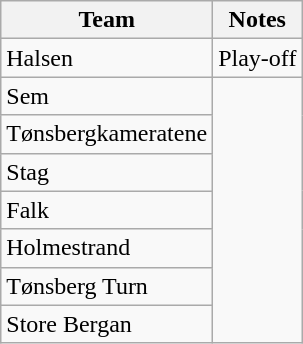<table class="wikitable">
<tr>
<th>Team</th>
<th>Notes</th>
</tr>
<tr>
<td>Halsen</td>
<td>Play-off</td>
</tr>
<tr>
<td>Sem</td>
</tr>
<tr>
<td>Tønsbergkameratene</td>
</tr>
<tr>
<td>Stag</td>
</tr>
<tr>
<td>Falk</td>
</tr>
<tr>
<td>Holmestrand</td>
</tr>
<tr>
<td>Tønsberg Turn</td>
</tr>
<tr>
<td>Store Bergan</td>
</tr>
</table>
